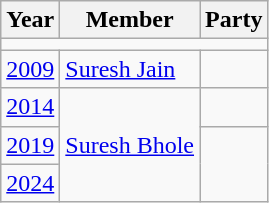<table class="wikitable">
<tr>
<th>Year</th>
<th>Member</th>
<th colspan=2>Party</th>
</tr>
<tr>
<td colspan="4"></td>
</tr>
<tr>
<td><a href='#'>2009</a></td>
<td><a href='#'>Suresh Jain</a></td>
<td></td>
</tr>
<tr>
<td><a href='#'>2014</a></td>
<td rowspan="3"><a href='#'>Suresh Bhole</a></td>
<td></td>
</tr>
<tr>
<td><a href='#'>2019</a></td>
</tr>
<tr>
<td><a href='#'>2024</a></td>
</tr>
</table>
